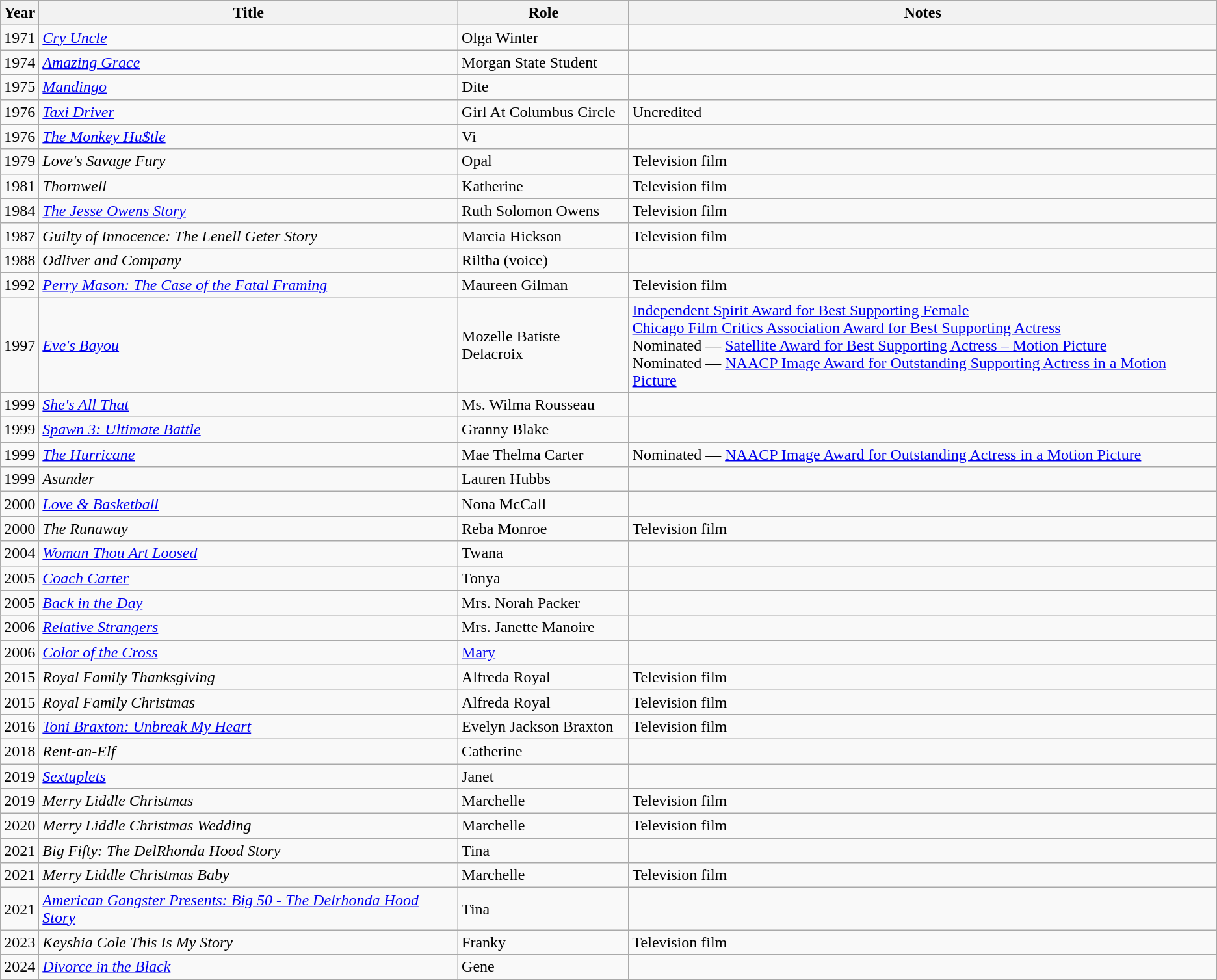<table class="wikitable sortable">
<tr>
<th>Year</th>
<th>Title</th>
<th>Role</th>
<th class="unsortable">Notes</th>
</tr>
<tr>
<td>1971</td>
<td><em><a href='#'>Cry Uncle</a></em></td>
<td>Olga Winter</td>
<td></td>
</tr>
<tr>
<td>1974</td>
<td><em><a href='#'>Amazing Grace</a></em></td>
<td>Morgan State Student</td>
<td></td>
</tr>
<tr>
<td>1975</td>
<td><em><a href='#'>Mandingo</a></em></td>
<td>Dite</td>
<td></td>
</tr>
<tr>
<td>1976</td>
<td><em><a href='#'>Taxi Driver</a></em></td>
<td>Girl At Columbus Circle</td>
<td>Uncredited</td>
</tr>
<tr>
<td>1976</td>
<td><em><a href='#'>The Monkey Hu$tle</a></em></td>
<td>Vi</td>
<td></td>
</tr>
<tr>
<td>1979</td>
<td><em>Love's Savage Fury</em></td>
<td>Opal</td>
<td>Television film</td>
</tr>
<tr>
<td>1981</td>
<td><em>Thornwell</em></td>
<td>Katherine</td>
<td>Television film</td>
</tr>
<tr>
<td>1984</td>
<td><em><a href='#'>The Jesse Owens Story</a></em></td>
<td>Ruth Solomon Owens</td>
<td>Television film</td>
</tr>
<tr>
<td>1987</td>
<td><em>Guilty of Innocence: The Lenell Geter Story</em></td>
<td>Marcia Hickson</td>
<td>Television film</td>
</tr>
<tr>
<td>1988</td>
<td><em>Odliver and Company</em></td>
<td>Riltha (voice)</td>
<td></td>
</tr>
<tr>
<td>1992</td>
<td><em><a href='#'>Perry Mason: The Case of the Fatal Framing</a></em></td>
<td>Maureen Gilman</td>
<td>Television film</td>
</tr>
<tr>
<td>1997</td>
<td><em><a href='#'>Eve's Bayou</a></em></td>
<td>Mozelle Batiste Delacroix</td>
<td><a href='#'>Independent Spirit Award for Best Supporting Female</a><br><a href='#'>Chicago Film Critics Association Award for Best Supporting Actress</a><br>Nominated — <a href='#'>Satellite Award for Best Supporting Actress – Motion Picture</a><br>Nominated — <a href='#'>NAACP Image Award for Outstanding Supporting Actress in a Motion Picture</a></td>
</tr>
<tr>
<td>1999</td>
<td><em><a href='#'>She's All That</a></em></td>
<td>Ms. Wilma Rousseau</td>
<td></td>
</tr>
<tr>
<td>1999</td>
<td><em><a href='#'>Spawn 3: Ultimate Battle</a></em></td>
<td>Granny Blake</td>
<td></td>
</tr>
<tr>
<td>1999</td>
<td><em><a href='#'>The Hurricane</a></em></td>
<td>Mae Thelma Carter</td>
<td>Nominated — <a href='#'>NAACP Image Award for Outstanding Actress in a Motion Picture</a></td>
</tr>
<tr>
<td>1999</td>
<td><em>Asunder</em></td>
<td>Lauren Hubbs</td>
<td></td>
</tr>
<tr>
<td>2000</td>
<td><em><a href='#'>Love & Basketball</a></em></td>
<td>Nona McCall</td>
<td></td>
</tr>
<tr>
<td>2000</td>
<td><em>The Runaway</em></td>
<td>Reba Monroe</td>
<td>Television film</td>
</tr>
<tr>
<td>2004</td>
<td><em><a href='#'>Woman Thou Art Loosed</a></em></td>
<td>Twana</td>
<td></td>
</tr>
<tr>
<td>2005</td>
<td><em><a href='#'>Coach Carter</a></em></td>
<td>Tonya</td>
<td></td>
</tr>
<tr>
<td>2005</td>
<td><em><a href='#'>Back in the Day</a></em></td>
<td>Mrs. Norah Packer</td>
<td></td>
</tr>
<tr>
<td>2006</td>
<td><em><a href='#'>Relative Strangers</a></em></td>
<td>Mrs. Janette Manoire</td>
<td></td>
</tr>
<tr>
<td>2006</td>
<td><em><a href='#'>Color of the Cross</a></em></td>
<td><a href='#'>Mary</a></td>
<td></td>
</tr>
<tr>
<td>2015</td>
<td><em>Royal Family Thanksgiving</em></td>
<td>Alfreda Royal</td>
<td>Television film</td>
</tr>
<tr>
<td>2015</td>
<td><em>Royal Family Christmas</em></td>
<td>Alfreda Royal</td>
<td>Television film</td>
</tr>
<tr>
<td>2016</td>
<td><em><a href='#'>Toni Braxton: Unbreak My Heart</a></em></td>
<td>Evelyn Jackson Braxton</td>
<td>Television film</td>
</tr>
<tr>
<td>2018</td>
<td><em>Rent-an-Elf</em></td>
<td>Catherine</td>
<td></td>
</tr>
<tr>
<td>2019</td>
<td><em><a href='#'>Sextuplets</a></em></td>
<td>Janet</td>
<td></td>
</tr>
<tr>
<td>2019</td>
<td><em>Merry Liddle Christmas</em></td>
<td>Marchelle</td>
<td>Television film</td>
</tr>
<tr>
<td>2020</td>
<td><em>Merry Liddle Christmas Wedding</em></td>
<td>Marchelle</td>
<td>Television film</td>
</tr>
<tr>
<td>2021</td>
<td><em>Big Fifty: The DelRhonda Hood Story</em></td>
<td>Tina</td>
<td></td>
</tr>
<tr>
<td>2021</td>
<td><em>Merry Liddle Christmas Baby</em></td>
<td>Marchelle</td>
<td>Television film</td>
</tr>
<tr>
<td>2021</td>
<td><em><a href='#'>American Gangster Presents: Big 50 - The Delrhonda Hood Story</a></em></td>
<td>Tina</td>
<td></td>
</tr>
<tr>
<td>2023</td>
<td><em>Keyshia Cole This Is My Story</em></td>
<td>Franky</td>
<td>Television film</td>
</tr>
<tr>
<td>2024</td>
<td><em><a href='#'>Divorce in the Black</a></em></td>
<td>Gene</td>
<td></td>
</tr>
</table>
